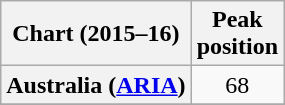<table class="wikitable sortable plainrowheaders" style="text-align: center;">
<tr>
<th scope="col">Chart (2015–16)</th>
<th scope="col">Peak<br>position</th>
</tr>
<tr>
<th scope="row">Australia (<a href='#'>ARIA</a>)</th>
<td>68</td>
</tr>
<tr>
</tr>
<tr>
</tr>
<tr>
</tr>
<tr>
</tr>
</table>
